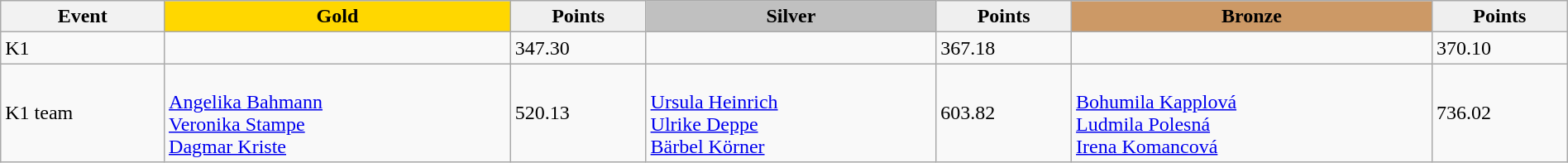<table class="wikitable" width=100%>
<tr>
<th>Event</th>
<td align=center bgcolor="gold"><strong>Gold</strong></td>
<td align=center bgcolor="EFEFEF"><strong>Points</strong></td>
<td align=center bgcolor="silver"><strong>Silver</strong></td>
<td align=center bgcolor="EFEFEF"><strong>Points</strong></td>
<td align=center bgcolor="CC9966"><strong>Bronze</strong></td>
<td align=center bgcolor="EFEFEF"><strong>Points</strong></td>
</tr>
<tr>
<td>K1</td>
<td></td>
<td>347.30</td>
<td></td>
<td>367.18</td>
<td></td>
<td>370.10</td>
</tr>
<tr>
<td>K1 team</td>
<td><br><a href='#'>Angelika Bahmann</a><br><a href='#'>Veronika Stampe</a><br><a href='#'>Dagmar Kriste</a></td>
<td>520.13</td>
<td><br><a href='#'>Ursula Heinrich</a><br><a href='#'>Ulrike Deppe</a><br><a href='#'>Bärbel Körner</a></td>
<td>603.82</td>
<td><br><a href='#'>Bohumila Kapplová</a><br><a href='#'>Ludmila Polesná</a><br><a href='#'>Irena Komancová</a></td>
<td>736.02</td>
</tr>
</table>
